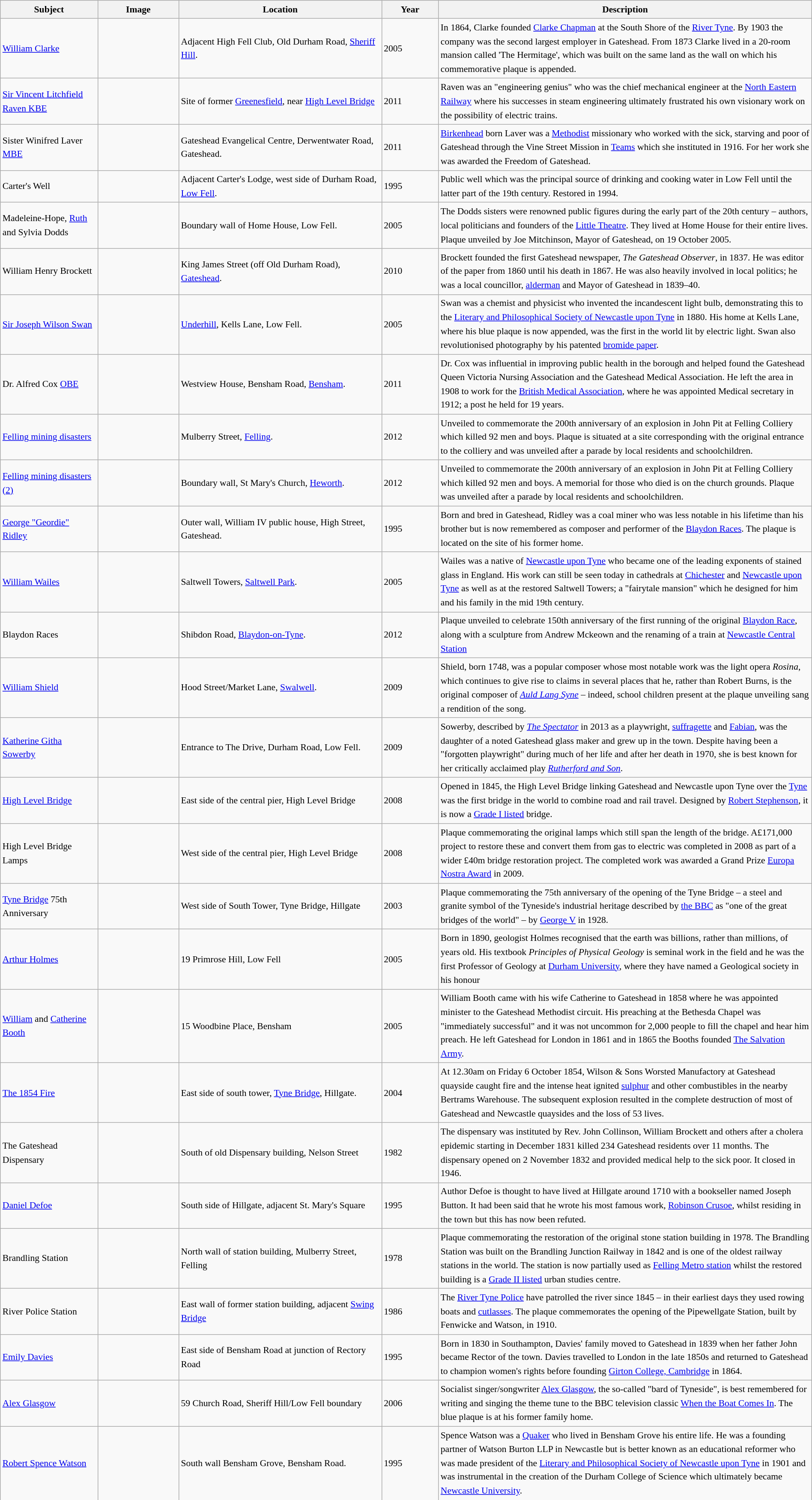<table class="wikitable sortable" style="font-size:90%;width:100%;border:0px;text-align:left;line-height:150%;">
<tr>
<th width="12%">Subject</th>
<th width="10%" class="unsortable">Image</th>
<th width="25%">Location</th>
<th width="7%">Year</th>
<th width="46%" class="unsortable">Description</th>
</tr>
<tr>
<td><a href='#'>William Clarke</a></td>
<td></td>
<td>Adjacent High Fell Club, Old Durham Road, <a href='#'>Sheriff Hill</a>.</td>
<td>2005</td>
<td>In 1864, Clarke founded <a href='#'>Clarke Chapman</a> at the South Shore of the <a href='#'>River Tyne</a>. By 1903 the company was the second largest employer in Gateshead. From 1873 Clarke lived in a 20-room mansion called 'The Hermitage', which was built on the same land as the wall on which his commemorative plaque is appended.</td>
</tr>
<tr>
<td><a href='#'>Sir Vincent Litchfield Raven KBE</a></td>
<td></td>
<td>Site of former <a href='#'>Greenesfield</a>, near <a href='#'>High Level Bridge</a></td>
<td>2011</td>
<td>Raven was an "engineering genius" who was the chief mechanical engineer at the <a href='#'>North Eastern Railway</a> where his successes in steam engineering ultimately frustrated his own visionary work on the possibility of electric trains.</td>
</tr>
<tr>
<td>Sister Winifred Laver <a href='#'>MBE</a></td>
<td></td>
<td>Gateshead Evangelical Centre, Derwentwater Road, Gateshead.</td>
<td>2011</td>
<td><a href='#'>Birkenhead</a> born Laver was a <a href='#'>Methodist</a> missionary who worked with the sick, starving and poor of Gateshead through the Vine Street Mission in <a href='#'>Teams</a> which she instituted in 1916. For her work she was awarded the Freedom of Gateshead.</td>
</tr>
<tr>
<td>Carter's Well</td>
<td></td>
<td>Adjacent Carter's Lodge, west side of Durham Road, <a href='#'>Low Fell</a>.</td>
<td>1995</td>
<td>Public well which was the principal source of drinking and cooking water in Low Fell until the latter part of the 19th century. Restored in 1994.</td>
</tr>
<tr>
<td>Madeleine-Hope, <a href='#'>Ruth</a> and Sylvia Dodds</td>
<td></td>
<td>Boundary wall of Home House, Low Fell.</td>
<td>2005</td>
<td>The Dodds sisters were renowned public figures during the early part of the 20th century – authors, local politicians and founders of the <a href='#'>Little Theatre</a>. They lived at Home House for their entire lives. Plaque unveiled by Joe Mitchinson, Mayor of Gateshead, on 19 October 2005.</td>
</tr>
<tr>
<td>William Henry Brockett</td>
<td></td>
<td>King James Street (off Old Durham Road), <a href='#'>Gateshead</a>.</td>
<td>2010</td>
<td>Brockett founded the first Gateshead newspaper, <em>The Gateshead Observer</em>, in 1837. He was editor of the paper from 1860 until his death in 1867. He was also heavily involved in local politics; he was a local councillor, <a href='#'>alderman</a> and Mayor of Gateshead in 1839–40.</td>
</tr>
<tr>
<td><a href='#'>Sir Joseph Wilson Swan</a></td>
<td></td>
<td><a href='#'>Underhill</a>, Kells Lane, Low Fell.</td>
<td>2005</td>
<td>Swan was a chemist and physicist who invented the incandescent light bulb, demonstrating this to the <a href='#'>Literary and Philosophical Society of Newcastle upon Tyne</a> in 1880. His home at Kells Lane, where his blue plaque is now appended, was the first in the world lit by electric light. Swan also revolutionised photography by his patented <a href='#'>bromide paper</a>.</td>
</tr>
<tr>
<td>Dr. Alfred Cox <a href='#'>OBE</a></td>
<td></td>
<td>Westview House, Bensham Road, <a href='#'>Bensham</a>.</td>
<td>2011</td>
<td>Dr. Cox was influential in improving public health in the borough and helped found the Gateshead Queen Victoria Nursing Association and the Gateshead Medical Association. He left the area in 1908 to work for the <a href='#'>British Medical Association</a>, where he was appointed Medical secretary in 1912; a post he held for 19 years.</td>
</tr>
<tr>
<td><a href='#'>Felling mining disasters</a></td>
<td></td>
<td>Mulberry Street, <a href='#'>Felling</a>.</td>
<td>2012</td>
<td>Unveiled to commemorate the 200th anniversary of an explosion in John Pit at Felling Colliery which killed 92 men and boys. Plaque is situated at a site corresponding with the original entrance to the colliery and was unveiled after a parade by local residents and schoolchildren.</td>
</tr>
<tr>
<td><a href='#'>Felling mining disasters (2)</a></td>
<td></td>
<td>Boundary wall, St Mary's Church, <a href='#'>Heworth</a>.</td>
<td>2012</td>
<td>Unveiled to commemorate the 200th anniversary of an explosion in John Pit at Felling Colliery which killed 92 men and boys. A memorial for those who died is on the church grounds. Plaque was unveiled after a parade by local residents and schoolchildren.</td>
</tr>
<tr>
<td><a href='#'>George "Geordie" Ridley</a></td>
<td></td>
<td>Outer wall, William IV public house, High Street, Gateshead.</td>
<td>1995</td>
<td>Born and bred in Gateshead, Ridley was a coal miner who was less notable in his lifetime than his brother but is now remembered as composer and performer of the <a href='#'>Blaydon Races</a>. The plaque is located on the site of his former home.</td>
</tr>
<tr>
<td><a href='#'>William Wailes</a></td>
<td></td>
<td>Saltwell Towers, <a href='#'>Saltwell Park</a>.</td>
<td>2005</td>
<td>Wailes was a native of <a href='#'>Newcastle upon Tyne</a> who became one of the leading exponents of stained glass in England. His work can still be seen today in cathedrals at <a href='#'>Chichester</a> and <a href='#'>Newcastle upon Tyne</a> as well as at the restored Saltwell Towers; a "fairytale mansion" which he designed for him and his family in the mid 19th century.</td>
</tr>
<tr>
<td>Blaydon Races</td>
<td></td>
<td>Shibdon Road, <a href='#'>Blaydon-on-Tyne</a>.</td>
<td>2012</td>
<td>Plaque unveiled to celebrate 150th anniversary of the first running of the original <a href='#'>Blaydon Race</a>, along with a sculpture from Andrew Mckeown and the renaming of a train at <a href='#'>Newcastle Central Station</a></td>
</tr>
<tr>
<td><a href='#'>William Shield</a></td>
<td></td>
<td>Hood Street/Market Lane, <a href='#'>Swalwell</a>.</td>
<td>2009</td>
<td>Shield, born 1748, was a popular composer whose most notable work was the light opera <em>Rosina</em>, which continues to give rise to claims in several places that he, rather than Robert Burns, is the original composer of <em><a href='#'>Auld Lang Syne</a></em> – indeed, school children present at the plaque unveiling sang a rendition of the song.</td>
</tr>
<tr>
<td><a href='#'>Katherine Githa Sowerby</a></td>
<td></td>
<td>Entrance to The Drive, Durham Road, Low Fell.</td>
<td>2009</td>
<td>Sowerby, described by <em><a href='#'>The Spectator</a></em> in 2013 as a playwright, <a href='#'>suffragette</a> and <a href='#'>Fabian</a>, was the daughter of a noted Gateshead glass maker and grew up in the town. Despite having been a "forgotten playwright" during much of her life and after her death in 1970, she is best known for her critically acclaimed play <em><a href='#'>Rutherford and Son</a></em>.</td>
</tr>
<tr>
<td><a href='#'>High Level Bridge</a></td>
<td></td>
<td>East side of the central pier, High Level Bridge</td>
<td>2008</td>
<td>Opened in 1845, the High Level Bridge linking Gateshead and Newcastle upon Tyne over the <a href='#'>Tyne</a> was the first bridge in the world to combine road and rail travel. Designed by <a href='#'>Robert Stephenson</a>, it is now a <a href='#'>Grade I listed</a> bridge.</td>
</tr>
<tr>
<td>High Level Bridge Lamps</td>
<td></td>
<td>West side of the central pier, High Level Bridge</td>
<td>2008</td>
<td>Plaque commemorating the original lamps which still span the length of the bridge. A£171,000 project to restore these and convert them from gas to electric was completed in 2008 as part of a wider £40m bridge restoration project. The completed work was awarded a Grand Prize <a href='#'>Europa Nostra Award</a> in 2009.</td>
</tr>
<tr>
<td><a href='#'>Tyne Bridge</a> 75th Anniversary</td>
<td></td>
<td>West side of South Tower, Tyne Bridge, Hillgate</td>
<td>2003</td>
<td>Plaque commemorating the 75th anniversary of the opening of the Tyne Bridge – a steel and granite symbol of the Tyneside's industrial heritage described by <a href='#'>the BBC</a> as "one of the great bridges of the world" – by <a href='#'>George V</a> in 1928.</td>
</tr>
<tr>
<td><a href='#'>Arthur Holmes</a></td>
<td></td>
<td>19 Primrose Hill, Low Fell</td>
<td>2005</td>
<td>Born in 1890, geologist Holmes recognised that the earth was billions, rather than millions, of years old. His textbook <em>Principles of Physical Geology</em> is seminal work in the field and he was the first Professor of Geology at <a href='#'>Durham University</a>, where they have named a Geological society in his honour</td>
</tr>
<tr>
<td><a href='#'>William</a> and <a href='#'>Catherine Booth</a></td>
<td></td>
<td>15 Woodbine Place, Bensham</td>
<td>2005</td>
<td>William Booth came with his wife Catherine to Gateshead in 1858 where he was appointed minister to the Gateshead Methodist circuit. His preaching at the Bethesda Chapel was "immediately successful" and it was not uncommon for 2,000 people to fill the chapel and hear him preach. He left Gateshead for London in 1861 and in 1865 the Booths founded <a href='#'>The Salvation Army</a>.</td>
</tr>
<tr>
<td><a href='#'>The 1854 Fire</a></td>
<td></td>
<td>East side of south tower, <a href='#'>Tyne Bridge</a>, Hillgate.</td>
<td>2004</td>
<td>At 12.30am on Friday 6 October 1854, Wilson & Sons Worsted Manufactory at Gateshead quayside caught fire and the intense heat ignited <a href='#'>sulphur</a> and other combustibles in the nearby Bertrams Warehouse. The subsequent explosion resulted in the complete destruction of most of Gateshead and Newcastle quaysides and the loss of 53 lives.</td>
</tr>
<tr>
<td>The Gateshead Dispensary</td>
<td></td>
<td>South of old Dispensary building, Nelson Street</td>
<td>1982</td>
<td>The dispensary was instituted by Rev. John Collinson, William Brockett and others after a cholera epidemic starting in December 1831 killed 234 Gateshead residents over 11 months. The dispensary opened on 2 November 1832 and provided medical help to the sick poor. It closed in 1946.</td>
</tr>
<tr>
<td><a href='#'>Daniel Defoe</a></td>
<td></td>
<td>South side of Hillgate, adjacent St. Mary's Square</td>
<td>1995</td>
<td>Author Defoe is thought to have lived at Hillgate around 1710 with a bookseller named Joseph Button. It had been said that he wrote his most famous work, <a href='#'>Robinson Crusoe</a>, whilst residing in the town but this has now been refuted.</td>
</tr>
<tr>
<td>Brandling Station</td>
<td></td>
<td>North wall of station building, Mulberry Street, Felling</td>
<td>1978</td>
<td>Plaque commemorating the restoration of the original stone station building in 1978. The Brandling Station was built on the Brandling Junction Railway in 1842 and is one of the oldest railway stations in the world. The station is now partially used as <a href='#'>Felling Metro station</a> whilst the restored building is a <a href='#'>Grade II listed</a> urban studies centre.</td>
</tr>
<tr>
<td>River Police Station</td>
<td></td>
<td>East wall of former station building, adjacent <a href='#'>Swing Bridge</a></td>
<td>1986</td>
<td>The <a href='#'>River Tyne Police</a> have patrolled the river since 1845 – in their earliest days they used rowing boats and <a href='#'>cutlasses</a>. The plaque commemorates the opening of the Pipewellgate Station, built by Fenwicke and Watson, in 1910.</td>
</tr>
<tr>
<td><a href='#'>Emily Davies</a></td>
<td></td>
<td>East side of Bensham Road at junction of Rectory Road</td>
<td>1995</td>
<td>Born in 1830 in Southampton, Davies' family moved to Gateshead in 1839 when her father John became Rector of the town. Davies travelled to London in the late 1850s and returned to Gateshead to champion women's rights before founding <a href='#'>Girton College, Cambridge</a> in 1864.</td>
</tr>
<tr>
<td><a href='#'>Alex Glasgow</a></td>
<td></td>
<td>59 Church Road, Sheriff Hill/Low Fell boundary</td>
<td>2006</td>
<td>Socialist singer/songwriter <a href='#'>Alex Glasgow</a>, the so-called "bard of Tyneside", is best remembered for writing and singing the theme tune to the BBC television classic <a href='#'>When the Boat Comes In</a>. The blue plaque is at his former family home.</td>
</tr>
<tr>
<td><a href='#'>Robert Spence Watson</a></td>
<td></td>
<td>South wall Bensham Grove, Bensham Road.</td>
<td>1995</td>
<td>Spence Watson was a <a href='#'>Quaker</a> who lived in Bensham Grove his entire life. He was a founding partner of Watson Burton LLP in Newcastle but is better known as an educational reformer who was made president of the <a href='#'>Literary and Philosophical Society of Newcastle upon Tyne</a> in 1901 and was instrumental in the creation of the Durham College of Science which ultimately became <a href='#'>Newcastle University</a>.</td>
</tr>
<tr>
</tr>
</table>
